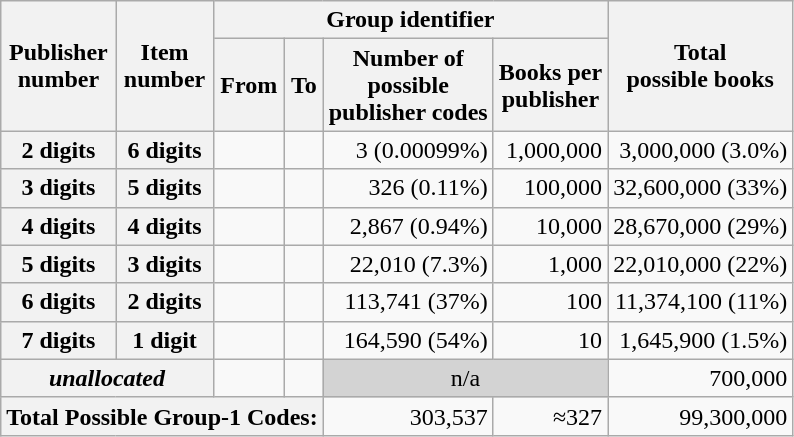<table class=wikitable style="text-align:right">
<tr>
<th rowspan=2>Publisher<br>number</th>
<th rowspan=2>Item<br>number</th>
<th colspan=4>Group identifier</th>
<th rowspan=2>Total<br>possible books</th>
</tr>
<tr>
<th>From</th>
<th>To</th>
<th>Number of<br>possible<br>publisher codes</th>
<th>Books per<br>publisher</th>
</tr>
<tr>
<th>2 digits</th>
<th>6 digits</th>
<td></td>
<td></td>
<td>3 (0.00099%)</td>
<td>1,000,000</td>
<td>3,000,000 (3.0%)</td>
</tr>
<tr>
<th>3 digits</th>
<th>5 digits</th>
<td></td>
<td></td>
<td>326 (0.11%)</td>
<td>100,000</td>
<td>32,600,000 (33%)</td>
</tr>
<tr>
<th>4 digits</th>
<th>4 digits</th>
<td></td>
<td></td>
<td>2,867 (0.94%)</td>
<td>10,000</td>
<td>28,670,000 (29%)</td>
</tr>
<tr>
<th>5 digits</th>
<th>3 digits</th>
<td></td>
<td></td>
<td>22,010 (7.3%)</td>
<td>1,000</td>
<td>22,010,000 (22%)</td>
</tr>
<tr>
<th>6 digits</th>
<th>2 digits</th>
<td></td>
<td></td>
<td>113,741 (37%)</td>
<td>100</td>
<td>11,374,100 (11%)</td>
</tr>
<tr>
<th>7 digits</th>
<th>1 digit</th>
<td></td>
<td></td>
<td>164,590 (54%)</td>
<td>10</td>
<td>1,645,900 (1.5%)</td>
</tr>
<tr>
<th colspan=2><em>unallocated</em></th>
<td></td>
<td></td>
<td colspan=2 align=center bgcolor=lightgray>n/a</td>
<td>700,000</td>
</tr>
<tr>
<th colspan="4" style="text-align:center;">Total Possible Group-1 Codes:</th>
<td style="text-align:right;">303,537</td>
<td style="text-align:right;">≈327</td>
<td style="text-align:right;">99,300,000</td>
</tr>
</table>
